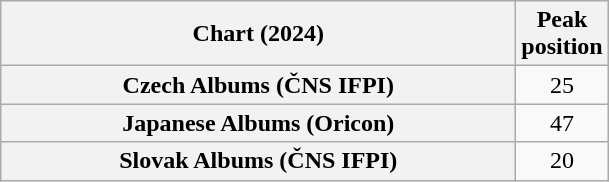<table class="wikitable sortable plainrowheaders" style="text-align:center">
<tr>
<th scope="col" style="width:21em;">Chart (2024)</th>
<th scope="col">Peak<br>position</th>
</tr>
<tr>
<th scope="row">Czech Albums (ČNS IFPI)</th>
<td>25</td>
</tr>
<tr>
<th scope="row">Japanese Albums (Oricon)</th>
<td>47</td>
</tr>
<tr>
<th scope="row">Slovak Albums (ČNS IFPI)</th>
<td>20</td>
</tr>
</table>
